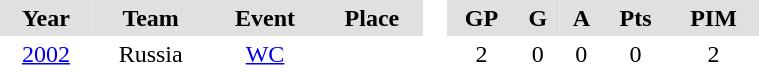<table BORDER="0" CELLPADDING="3" CELLSPACING="0" width=40%>
<tr ALIGN="center" bgcolor="#e0e0e0">
<th>Year</th>
<th>Team</th>
<th>Event</th>
<th>Place</th>
<th ALIGN="center" rowspan="99" bgcolor="#ffffff"> </th>
<th>GP</th>
<th>G</th>
<th>A</th>
<th>Pts</th>
<th>PIM</th>
</tr>
<tr ALIGN="center">
<td><a href='#'>2002</a></td>
<td>Russia</td>
<td><a href='#'>WC</a></td>
<td></td>
<td>2</td>
<td>0</td>
<td>0</td>
<td>0</td>
<td>2</td>
</tr>
</table>
